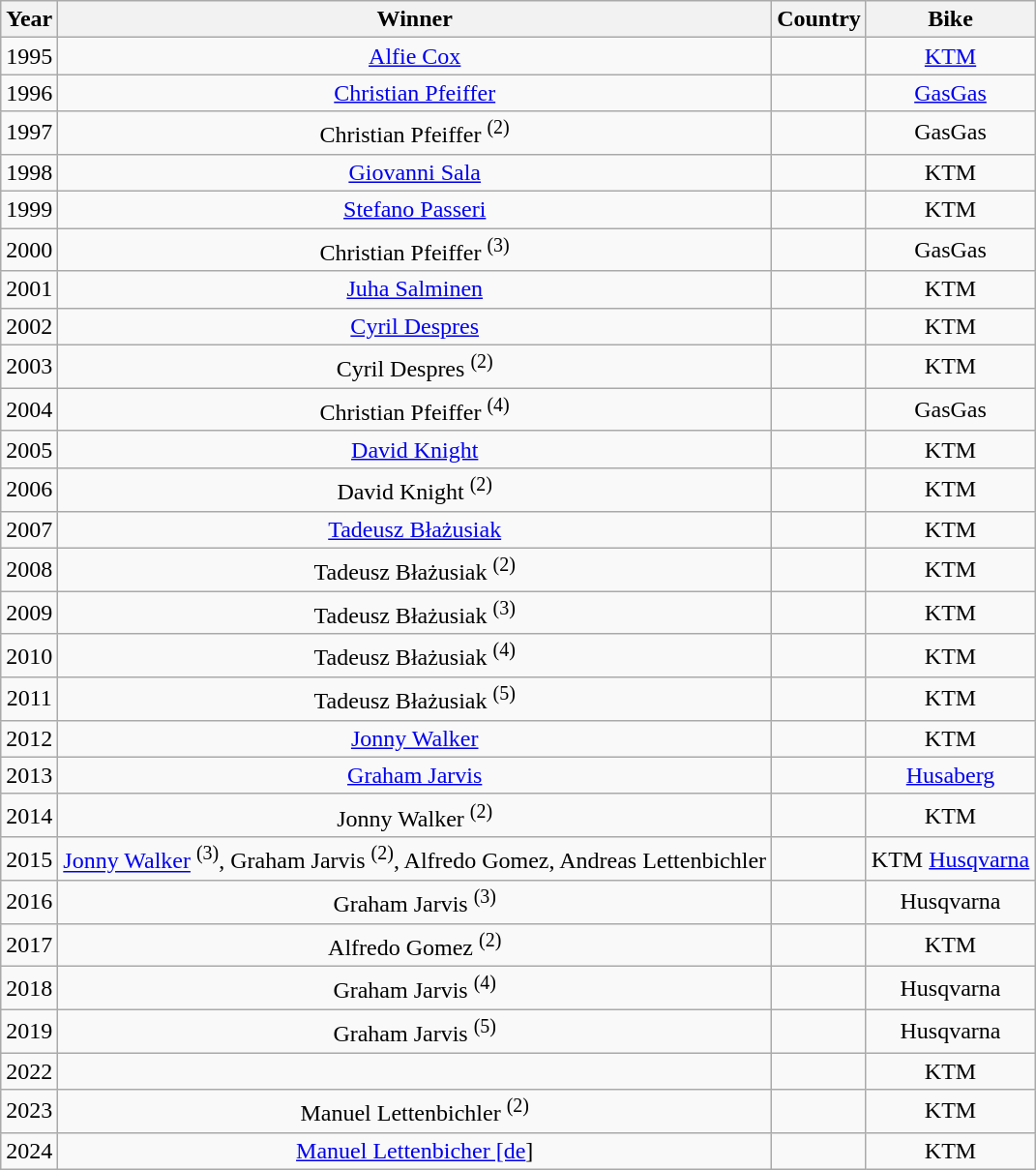<table class="wikitable" style="text-align:center">
<tr>
<th>Year</th>
<th>Winner</th>
<th>Country</th>
<th>Bike</th>
</tr>
<tr>
<td>1995</td>
<td><a href='#'>Alfie Cox</a></td>
<td></td>
<td><a href='#'>KTM</a></td>
</tr>
<tr>
<td>1996</td>
<td><a href='#'>Christian Pfeiffer</a></td>
<td></td>
<td><a href='#'>GasGas</a></td>
</tr>
<tr>
<td>1997</td>
<td>Christian Pfeiffer <sup>(2)</sup></td>
<td></td>
<td>GasGas</td>
</tr>
<tr>
<td>1998</td>
<td><a href='#'>Giovanni Sala</a></td>
<td></td>
<td>KTM</td>
</tr>
<tr>
<td>1999</td>
<td><a href='#'>Stefano Passeri</a></td>
<td></td>
<td>KTM</td>
</tr>
<tr>
<td>2000</td>
<td>Christian Pfeiffer <sup>(3)</sup></td>
<td></td>
<td>GasGas</td>
</tr>
<tr>
<td>2001</td>
<td><a href='#'>Juha Salminen</a></td>
<td></td>
<td>KTM</td>
</tr>
<tr>
<td>2002</td>
<td><a href='#'>Cyril Despres</a></td>
<td></td>
<td>KTM</td>
</tr>
<tr>
<td>2003</td>
<td>Cyril Despres <sup>(2)</sup></td>
<td></td>
<td>KTM</td>
</tr>
<tr>
<td>2004</td>
<td>Christian Pfeiffer <sup>(4)</sup></td>
<td></td>
<td>GasGas</td>
</tr>
<tr>
<td>2005</td>
<td><a href='#'>David Knight</a></td>
<td></td>
<td>KTM</td>
</tr>
<tr>
<td>2006</td>
<td>David Knight <sup>(2)</sup></td>
<td></td>
<td>KTM</td>
</tr>
<tr>
<td>2007</td>
<td><a href='#'>Tadeusz Błażusiak</a></td>
<td></td>
<td>KTM</td>
</tr>
<tr>
<td>2008</td>
<td>Tadeusz Błażusiak <sup>(2)</sup></td>
<td></td>
<td>KTM</td>
</tr>
<tr>
<td>2009</td>
<td>Tadeusz Błażusiak <sup>(3)</sup></td>
<td></td>
<td>KTM</td>
</tr>
<tr>
<td>2010</td>
<td>Tadeusz Błażusiak <sup>(4)</sup></td>
<td></td>
<td>KTM</td>
</tr>
<tr>
<td>2011</td>
<td>Tadeusz Błażusiak <sup>(5)</sup></td>
<td></td>
<td>KTM</td>
</tr>
<tr>
<td>2012</td>
<td><a href='#'>Jonny Walker</a></td>
<td></td>
<td>KTM</td>
</tr>
<tr>
<td>2013</td>
<td><a href='#'>Graham Jarvis</a></td>
<td></td>
<td><a href='#'>Husaberg</a></td>
</tr>
<tr>
<td>2014</td>
<td>Jonny Walker <sup>(2)</sup></td>
<td></td>
<td>KTM</td>
</tr>
<tr>
<td>2015</td>
<td><a href='#'>Jonny Walker</a> <sup>(3)</sup>, Graham Jarvis <sup>(2)</sup>, Alfredo Gomez, Andreas Lettenbichler</td>
<td>  </td>
<td>KTM <a href='#'>Husqvarna</a></td>
</tr>
<tr>
<td>2016</td>
<td>Graham Jarvis <sup>(3)</sup></td>
<td></td>
<td>Husqvarna</td>
</tr>
<tr>
<td>2017</td>
<td>Alfredo Gomez <sup>(2)</sup></td>
<td></td>
<td>KTM</td>
</tr>
<tr>
<td>2018</td>
<td>Graham Jarvis <sup>(4)</sup></td>
<td></td>
<td>Husqvarna</td>
</tr>
<tr>
<td>2019</td>
<td>Graham Jarvis <sup>(5)</sup></td>
<td></td>
<td>Husqvarna</td>
</tr>
<tr>
<td>2022</td>
<td></td>
<td></td>
<td>KTM</td>
</tr>
<tr>
<td>2023</td>
<td>Manuel Lettenbichler <sup>(2)</sup></td>
<td></td>
<td>KTM</td>
</tr>
<tr>
<td>2024</td>
<td><a href='#'>Manuel Lettenbicher [de</a>]</td>
<td></td>
<td>KTM</td>
</tr>
</table>
